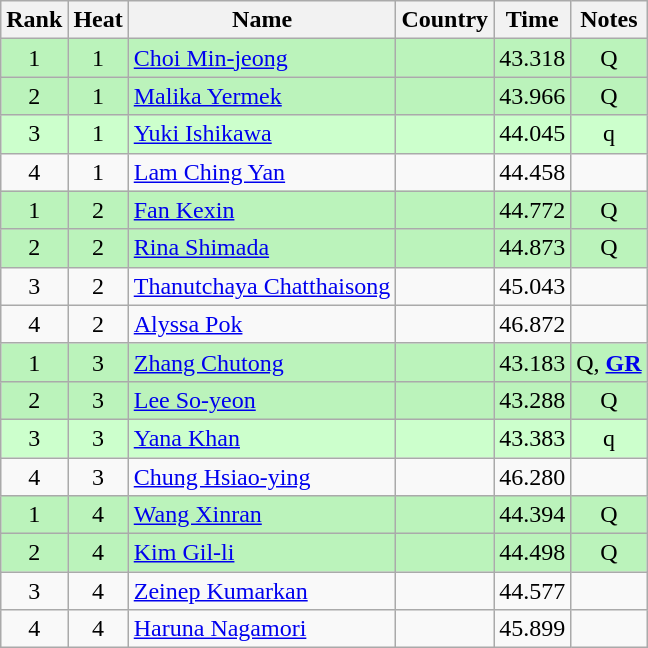<table class="wikitable sortable" style="text-align:center">
<tr>
<th>Rank</th>
<th>Heat</th>
<th>Name</th>
<th>Country</th>
<th>Time</th>
<th>Notes</th>
</tr>
<tr bgcolor=bbf3bb>
<td>1</td>
<td>1</td>
<td align=left><a href='#'>Choi Min-jeong</a></td>
<td align=left></td>
<td>43.318</td>
<td>Q</td>
</tr>
<tr bgcolor=bbf3bb>
<td>2</td>
<td>1</td>
<td align=left><a href='#'>Malika Yermek</a></td>
<td align=left></td>
<td>43.966</td>
<td>Q</td>
</tr>
<tr bgcolor=ccffcc>
<td>3</td>
<td>1</td>
<td align=left><a href='#'>Yuki Ishikawa</a></td>
<td align=left></td>
<td>44.045</td>
<td>q</td>
</tr>
<tr>
<td>4</td>
<td>1</td>
<td align=left><a href='#'>Lam Ching Yan</a></td>
<td align=left></td>
<td>44.458</td>
<td></td>
</tr>
<tr bgcolor=bbf3bb>
<td>1</td>
<td>2</td>
<td align=left><a href='#'>Fan Kexin</a></td>
<td align=left></td>
<td>44.772</td>
<td>Q</td>
</tr>
<tr bgcolor=bbf3bb>
<td>2</td>
<td>2</td>
<td align=left><a href='#'>Rina Shimada</a></td>
<td align=left></td>
<td>44.873</td>
<td>Q</td>
</tr>
<tr>
<td>3</td>
<td>2</td>
<td align=left><a href='#'>Thanutchaya Chatthaisong</a></td>
<td align=left></td>
<td>45.043</td>
<td></td>
</tr>
<tr>
<td>4</td>
<td>2</td>
<td align=left><a href='#'>Alyssa Pok</a></td>
<td align=left></td>
<td>46.872</td>
<td></td>
</tr>
<tr bgcolor=bbf3bb>
<td>1</td>
<td>3</td>
<td align=left><a href='#'>Zhang Chutong</a></td>
<td align=left></td>
<td>43.183</td>
<td>Q, <strong><a href='#'>GR</a></strong></td>
</tr>
<tr bgcolor=bbf3bb>
<td>2</td>
<td>3</td>
<td align=left><a href='#'>Lee So-yeon</a></td>
<td align=left></td>
<td>43.288</td>
<td>Q</td>
</tr>
<tr bgcolor=ccffcc>
<td>3</td>
<td>3</td>
<td align=left><a href='#'>Yana Khan</a></td>
<td align=left></td>
<td>43.383</td>
<td>q</td>
</tr>
<tr>
<td>4</td>
<td>3</td>
<td align=left><a href='#'>Chung Hsiao-ying</a></td>
<td align=left></td>
<td>46.280</td>
<td></td>
</tr>
<tr bgcolor=bbf3bb>
<td>1</td>
<td>4</td>
<td align=left><a href='#'>Wang Xinran</a></td>
<td align=left></td>
<td>44.394</td>
<td>Q</td>
</tr>
<tr bgcolor=bbf3bb>
<td>2</td>
<td>4</td>
<td align=left><a href='#'>Kim Gil-li</a></td>
<td align=left></td>
<td>44.498</td>
<td>Q</td>
</tr>
<tr>
<td>3</td>
<td>4</td>
<td align=left><a href='#'>Zeinep Kumarkan</a></td>
<td align="left"></td>
<td>44.577</td>
<td></td>
</tr>
<tr>
<td>4</td>
<td>4</td>
<td align=left><a href='#'>Haruna Nagamori</a></td>
<td align="left"></td>
<td>45.899</td>
<td></td>
</tr>
</table>
